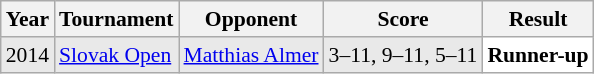<table class="sortable wikitable" style="font-size: 90%;">
<tr>
<th>Year</th>
<th>Tournament</th>
<th>Opponent</th>
<th>Score</th>
<th>Result</th>
</tr>
<tr style="background:#E9E9E9">
<td align="center">2014</td>
<td align="left"><a href='#'>Slovak Open</a></td>
<td align="left"> <a href='#'>Matthias Almer</a></td>
<td align="left">3–11, 9–11, 5–11</td>
<td style="text-align:left; background:white"> <strong>Runner-up</strong></td>
</tr>
</table>
